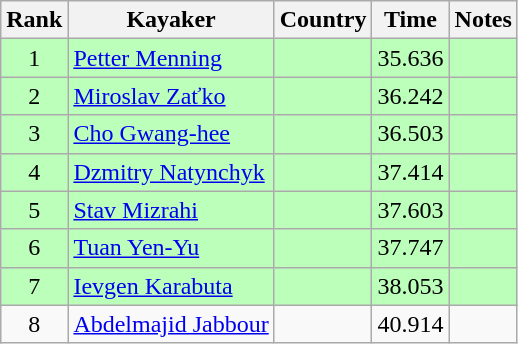<table class="wikitable" style="text-align:center">
<tr>
<th>Rank</th>
<th>Kayaker</th>
<th>Country</th>
<th>Time</th>
<th>Notes</th>
</tr>
<tr bgcolor=bbffbb>
<td>1</td>
<td align="left"><a href='#'>Petter Menning</a></td>
<td align="left"></td>
<td>35.636</td>
<td></td>
</tr>
<tr bgcolor=bbffbb>
<td>2</td>
<td align="left"><a href='#'>Miroslav Zaťko</a></td>
<td align="left"></td>
<td>36.242</td>
<td></td>
</tr>
<tr bgcolor=bbffbb>
<td>3</td>
<td align="left"><a href='#'>Cho Gwang-hee</a></td>
<td align="left"></td>
<td>36.503</td>
<td></td>
</tr>
<tr bgcolor=bbffbb>
<td>4</td>
<td align="left"><a href='#'>Dzmitry Natynchyk</a></td>
<td align="left"></td>
<td>37.414</td>
<td></td>
</tr>
<tr bgcolor=bbffbb>
<td>5</td>
<td align="left"><a href='#'>Stav Mizrahi</a></td>
<td align="left"></td>
<td>37.603</td>
<td></td>
</tr>
<tr bgcolor=bbffbb>
<td>6</td>
<td align="left"><a href='#'>Tuan Yen-Yu</a></td>
<td align="left"></td>
<td>37.747</td>
<td></td>
</tr>
<tr bgcolor=bbffbb>
<td>7</td>
<td align="left"><a href='#'>Ievgen Karabuta</a></td>
<td align="left"></td>
<td>38.053</td>
<td></td>
</tr>
<tr>
<td>8</td>
<td align="left"><a href='#'>Abdelmajid Jabbour</a></td>
<td align="left"></td>
<td>40.914</td>
<td></td>
</tr>
</table>
